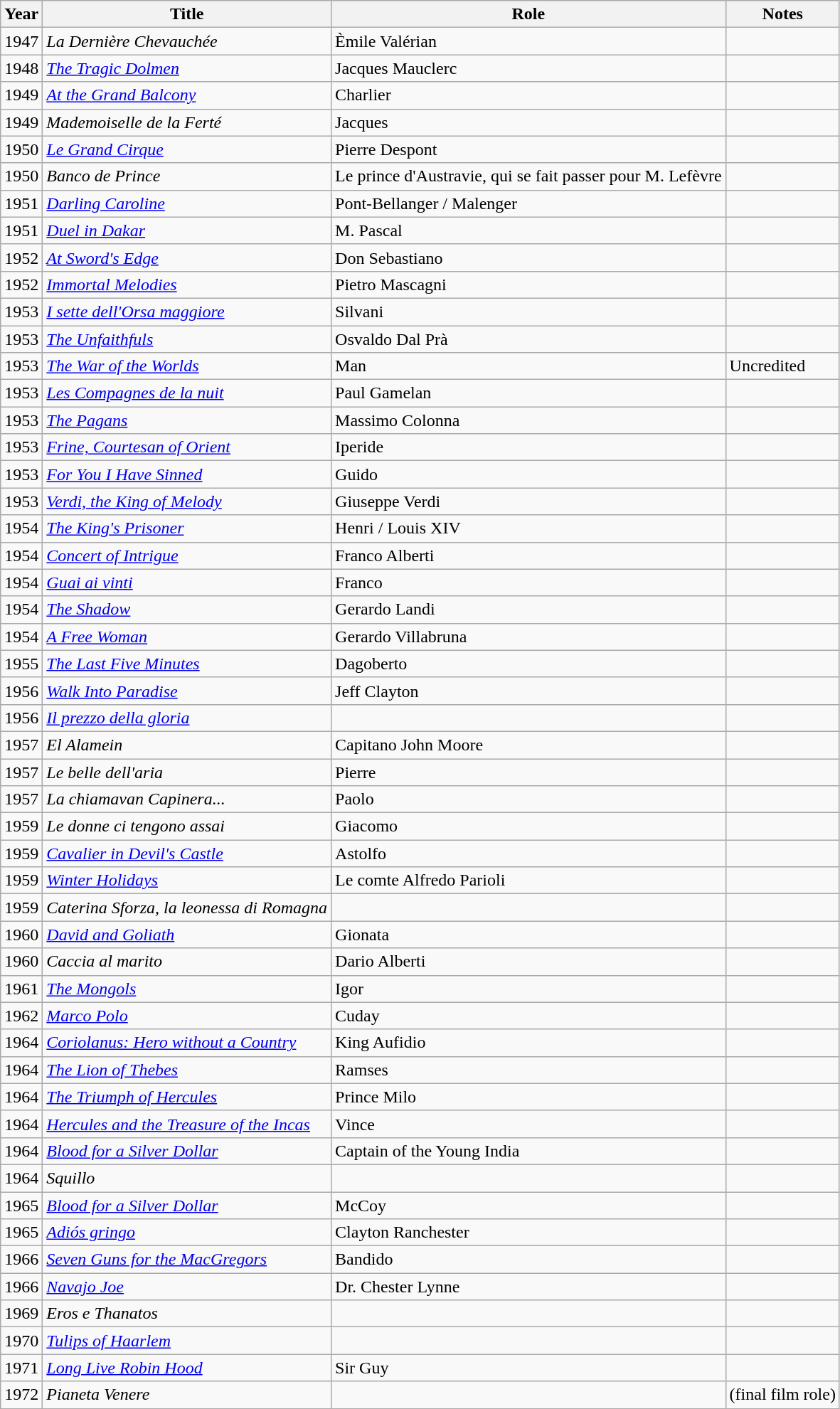<table class="wikitable">
<tr>
<th>Year</th>
<th>Title</th>
<th>Role</th>
<th>Notes</th>
</tr>
<tr>
<td>1947</td>
<td><em>La Dernière Chevauchée</em></td>
<td>Èmile Valérian</td>
<td></td>
</tr>
<tr>
<td>1948</td>
<td><em><a href='#'>The Tragic Dolmen</a></em></td>
<td>Jacques Mauclerc</td>
<td></td>
</tr>
<tr>
<td>1949</td>
<td><em><a href='#'>At the Grand Balcony</a></em></td>
<td>Charlier</td>
<td></td>
</tr>
<tr>
<td>1949</td>
<td><em>Mademoiselle de la Ferté</em></td>
<td>Jacques</td>
<td></td>
</tr>
<tr>
<td>1950</td>
<td><em><a href='#'>Le Grand Cirque</a></em></td>
<td>Pierre Despont</td>
<td></td>
</tr>
<tr>
<td>1950</td>
<td><em>Banco de Prince</em></td>
<td>Le prince d'Austravie, qui se fait passer pour M. Lefèvre</td>
<td></td>
</tr>
<tr>
<td>1951</td>
<td><em><a href='#'>Darling Caroline</a></em></td>
<td>Pont-Bellanger / Malenger</td>
<td></td>
</tr>
<tr>
<td>1951</td>
<td><em><a href='#'>Duel in Dakar</a></em></td>
<td>M. Pascal</td>
<td></td>
</tr>
<tr>
<td>1952</td>
<td><em><a href='#'>At Sword's Edge</a></em></td>
<td>Don Sebastiano</td>
<td></td>
</tr>
<tr>
<td>1952</td>
<td><em><a href='#'>Immortal Melodies</a></em></td>
<td>Pietro Mascagni</td>
<td></td>
</tr>
<tr>
<td>1953</td>
<td><em><a href='#'>I sette dell'Orsa maggiore</a></em></td>
<td>Silvani</td>
<td></td>
</tr>
<tr>
<td>1953</td>
<td><em><a href='#'>The Unfaithfuls</a></em></td>
<td>Osvaldo Dal Prà</td>
<td></td>
</tr>
<tr>
<td>1953</td>
<td><em><a href='#'>The War of the Worlds</a></em></td>
<td>Man</td>
<td>Uncredited</td>
</tr>
<tr>
<td>1953</td>
<td><em><a href='#'>Les Compagnes de la nuit</a></em></td>
<td>Paul Gamelan</td>
<td></td>
</tr>
<tr>
<td>1953</td>
<td><em><a href='#'>The Pagans</a></em></td>
<td>Massimo Colonna</td>
<td></td>
</tr>
<tr>
<td>1953</td>
<td><em><a href='#'>Frine, Courtesan of Orient</a></em></td>
<td>Iperide</td>
<td></td>
</tr>
<tr>
<td>1953</td>
<td><em><a href='#'>For You I Have Sinned</a></em></td>
<td>Guido</td>
<td></td>
</tr>
<tr>
<td>1953</td>
<td><em><a href='#'>Verdi, the King of Melody</a></em></td>
<td>Giuseppe Verdi</td>
<td></td>
</tr>
<tr>
<td>1954</td>
<td><em><a href='#'>The King's Prisoner</a></em></td>
<td>Henri / Louis XIV</td>
<td></td>
</tr>
<tr>
<td>1954</td>
<td><em><a href='#'>Concert of Intrigue</a></em></td>
<td>Franco Alberti</td>
<td></td>
</tr>
<tr>
<td>1954</td>
<td><em><a href='#'>Guai ai vinti</a></em></td>
<td>Franco</td>
<td></td>
</tr>
<tr>
<td>1954</td>
<td><em><a href='#'>The Shadow</a></em></td>
<td>Gerardo Landi</td>
<td></td>
</tr>
<tr>
<td>1954</td>
<td><em><a href='#'>A Free Woman</a></em></td>
<td>Gerardo Villabruna</td>
<td></td>
</tr>
<tr>
<td>1955</td>
<td><em><a href='#'>The Last Five Minutes</a></em></td>
<td>Dagoberto</td>
<td></td>
</tr>
<tr>
<td>1956</td>
<td><em><a href='#'>Walk Into Paradise</a></em></td>
<td>Jeff Clayton</td>
<td></td>
</tr>
<tr>
<td>1956</td>
<td><em><a href='#'>Il prezzo della gloria</a></em></td>
<td></td>
<td></td>
</tr>
<tr>
<td>1957</td>
<td><em>El Alamein</em></td>
<td>Capitano John Moore</td>
<td></td>
</tr>
<tr>
<td>1957</td>
<td><em>Le belle dell'aria</em></td>
<td>Pierre</td>
<td></td>
</tr>
<tr>
<td>1957</td>
<td><em>La chiamavan Capinera...</em></td>
<td>Paolo</td>
<td></td>
</tr>
<tr>
<td>1959</td>
<td><em>Le donne ci tengono assai</em></td>
<td>Giacomo</td>
<td></td>
</tr>
<tr>
<td>1959</td>
<td><em><a href='#'>Cavalier in Devil's Castle</a></em></td>
<td>Astolfo</td>
<td></td>
</tr>
<tr>
<td>1959</td>
<td><em><a href='#'>Winter Holidays</a></em></td>
<td>Le comte Alfredo Parioli</td>
<td></td>
</tr>
<tr>
<td>1959</td>
<td><em>Caterina Sforza, la leonessa di Romagna</em></td>
<td></td>
<td></td>
</tr>
<tr>
<td>1960</td>
<td><em><a href='#'>David and Goliath</a></em></td>
<td>Gionata</td>
<td></td>
</tr>
<tr>
<td>1960</td>
<td><em>Caccia al marito</em></td>
<td>Dario Alberti</td>
<td></td>
</tr>
<tr>
<td>1961</td>
<td><em><a href='#'>The Mongols</a></em></td>
<td>Igor</td>
<td></td>
</tr>
<tr>
<td>1962</td>
<td><em><a href='#'>Marco Polo</a></em></td>
<td>Cuday</td>
<td></td>
</tr>
<tr>
<td>1964</td>
<td><em><a href='#'>Coriolanus: Hero without a Country</a></em></td>
<td>King Aufidio</td>
<td></td>
</tr>
<tr>
<td>1964</td>
<td><em><a href='#'>The Lion of Thebes</a></em></td>
<td>Ramses</td>
<td></td>
</tr>
<tr>
<td>1964</td>
<td><em><a href='#'>The Triumph of Hercules</a></em></td>
<td>Prince Milo</td>
<td></td>
</tr>
<tr>
<td>1964</td>
<td><em><a href='#'>Hercules and the Treasure of the Incas</a></em></td>
<td>Vince</td>
<td></td>
</tr>
<tr>
<td>1964</td>
<td><em><a href='#'>Blood for a Silver Dollar</a></em></td>
<td>Captain of the Young India</td>
<td></td>
</tr>
<tr>
<td>1964</td>
<td><em>Squillo</em></td>
<td></td>
<td></td>
</tr>
<tr>
<td>1965</td>
<td><em><a href='#'>Blood for a Silver Dollar</a></em></td>
<td>McCoy</td>
<td></td>
</tr>
<tr>
<td>1965</td>
<td><em><a href='#'>Adiós gringo</a></em></td>
<td>Clayton Ranchester</td>
<td></td>
</tr>
<tr>
<td>1966</td>
<td><em><a href='#'>Seven Guns for the MacGregors</a></em></td>
<td>Bandido</td>
<td></td>
</tr>
<tr>
<td>1966</td>
<td><em><a href='#'>Navajo Joe</a></em></td>
<td>Dr. Chester Lynne</td>
<td></td>
</tr>
<tr>
<td>1969</td>
<td><em>Eros e Thanatos</em></td>
<td></td>
<td></td>
</tr>
<tr>
<td>1970</td>
<td><em><a href='#'>Tulips of Haarlem</a></em></td>
<td></td>
<td></td>
</tr>
<tr>
<td>1971</td>
<td><em><a href='#'>Long Live Robin Hood</a></em></td>
<td>Sir Guy</td>
<td></td>
</tr>
<tr>
<td>1972</td>
<td><em>Pianeta Venere</em></td>
<td></td>
<td>(final film role)</td>
</tr>
</table>
